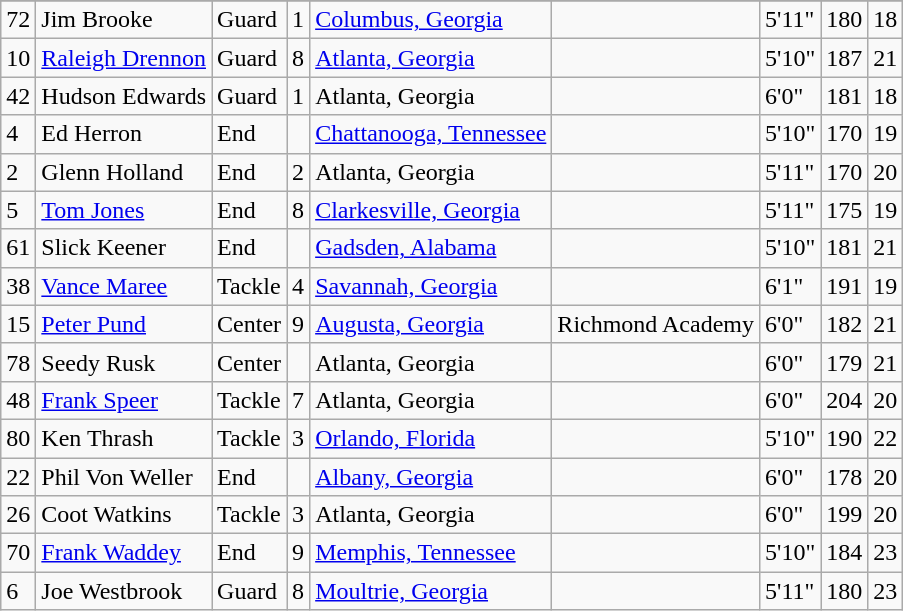<table class="wikitable">
<tr>
</tr>
<tr>
<td>72</td>
<td>Jim Brooke</td>
<td>Guard</td>
<td>1</td>
<td><a href='#'>Columbus, Georgia</a></td>
<td></td>
<td>5'11"</td>
<td>180</td>
<td>18</td>
</tr>
<tr>
<td>10</td>
<td><a href='#'>Raleigh Drennon</a></td>
<td>Guard</td>
<td>8</td>
<td><a href='#'>Atlanta, Georgia</a></td>
<td></td>
<td>5'10"</td>
<td>187</td>
<td>21</td>
</tr>
<tr>
<td>42</td>
<td>Hudson Edwards</td>
<td>Guard</td>
<td>1</td>
<td>Atlanta, Georgia</td>
<td></td>
<td>6'0"</td>
<td>181</td>
<td>18</td>
</tr>
<tr>
<td>4</td>
<td>Ed Herron</td>
<td>End</td>
<td></td>
<td><a href='#'>Chattanooga, Tennessee</a></td>
<td></td>
<td>5'10"</td>
<td>170</td>
<td>19</td>
</tr>
<tr>
<td>2</td>
<td>Glenn Holland</td>
<td>End</td>
<td>2</td>
<td>Atlanta,  Georgia</td>
<td></td>
<td>5'11"</td>
<td>170</td>
<td>20</td>
</tr>
<tr>
<td>5</td>
<td><a href='#'>Tom Jones</a></td>
<td>End</td>
<td>8</td>
<td><a href='#'>Clarkesville, Georgia</a></td>
<td></td>
<td>5'11"</td>
<td>175</td>
<td>19</td>
</tr>
<tr>
<td>61</td>
<td>Slick Keener</td>
<td>End</td>
<td></td>
<td><a href='#'>Gadsden, Alabama</a></td>
<td></td>
<td>5'10"</td>
<td>181</td>
<td>21</td>
</tr>
<tr>
<td>38</td>
<td><a href='#'>Vance Maree</a></td>
<td>Tackle</td>
<td>4</td>
<td><a href='#'>Savannah, Georgia</a></td>
<td></td>
<td>6'1"</td>
<td>191</td>
<td>19</td>
</tr>
<tr>
<td>15</td>
<td><a href='#'>Peter Pund</a></td>
<td>Center</td>
<td>9</td>
<td><a href='#'>Augusta, Georgia</a></td>
<td>Richmond Academy</td>
<td>6'0"</td>
<td>182</td>
<td>21</td>
</tr>
<tr>
<td>78</td>
<td>Seedy Rusk</td>
<td>Center</td>
<td></td>
<td>Atlanta, Georgia</td>
<td></td>
<td>6'0"</td>
<td>179</td>
<td>21</td>
</tr>
<tr>
<td>48</td>
<td><a href='#'>Frank Speer</a></td>
<td>Tackle</td>
<td>7</td>
<td>Atlanta, Georgia</td>
<td></td>
<td>6'0"</td>
<td>204</td>
<td>20</td>
</tr>
<tr>
<td>80</td>
<td>Ken Thrash</td>
<td>Tackle</td>
<td>3</td>
<td><a href='#'>Orlando, Florida</a></td>
<td></td>
<td>5'10"</td>
<td>190</td>
<td>22</td>
</tr>
<tr>
<td>22</td>
<td>Phil Von Weller</td>
<td>End</td>
<td></td>
<td><a href='#'>Albany, Georgia</a></td>
<td></td>
<td>6'0"</td>
<td>178</td>
<td>20</td>
</tr>
<tr>
<td>26</td>
<td>Coot Watkins</td>
<td>Tackle</td>
<td>3</td>
<td>Atlanta, Georgia</td>
<td></td>
<td>6'0"</td>
<td>199</td>
<td>20</td>
</tr>
<tr>
<td>70</td>
<td><a href='#'>Frank Waddey</a></td>
<td>End</td>
<td>9</td>
<td><a href='#'>Memphis, Tennessee</a></td>
<td></td>
<td>5'10"</td>
<td>184</td>
<td>23</td>
</tr>
<tr>
<td>6</td>
<td>Joe Westbrook</td>
<td>Guard</td>
<td>8</td>
<td><a href='#'>Moultrie, Georgia</a></td>
<td></td>
<td>5'11"</td>
<td>180</td>
<td>23</td>
</tr>
</table>
